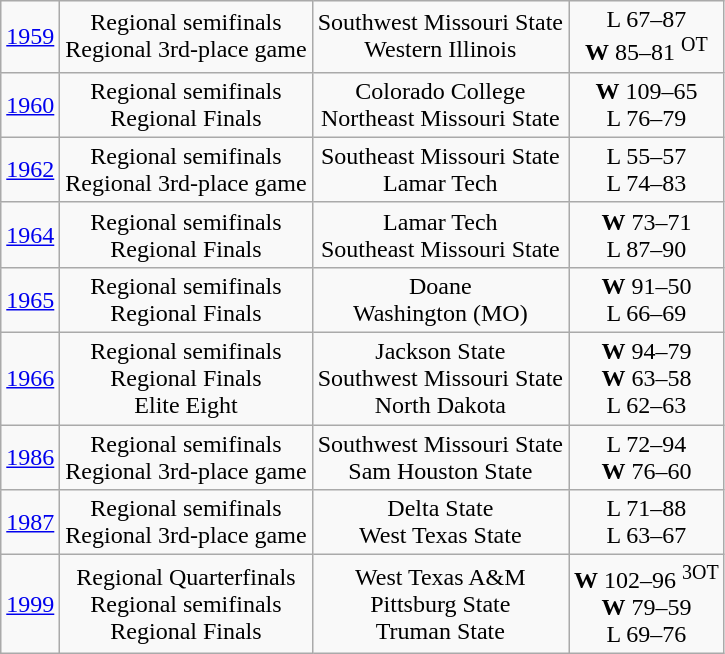<table class="wikitable">
<tr align="center">
<td><a href='#'>1959</a></td>
<td>Regional semifinals<br>Regional 3rd-place game</td>
<td>Southwest Missouri State<br>Western Illinois</td>
<td>L 67–87<br><strong>W</strong> 85–81 <sup>OT</sup></td>
</tr>
<tr align="center">
<td><a href='#'>1960</a></td>
<td>Regional semifinals<br>Regional Finals</td>
<td>Colorado College<br>Northeast Missouri State</td>
<td><strong>W</strong> 109–65<br>L 76–79</td>
</tr>
<tr align="center">
<td><a href='#'>1962</a></td>
<td>Regional semifinals<br>Regional 3rd-place game</td>
<td>Southeast Missouri State<br>Lamar Tech</td>
<td>L 55–57<br>L 74–83</td>
</tr>
<tr align="center">
<td><a href='#'>1964</a></td>
<td>Regional semifinals<br>Regional Finals</td>
<td>Lamar Tech<br>Southeast Missouri State</td>
<td><strong>W</strong> 73–71<br>L 87–90</td>
</tr>
<tr align="center">
<td><a href='#'>1965</a></td>
<td>Regional semifinals<br>Regional Finals</td>
<td>Doane<br>Washington (MO)</td>
<td><strong>W</strong> 91–50<br>L 66–69</td>
</tr>
<tr align="center">
<td><a href='#'>1966</a></td>
<td>Regional semifinals<br>Regional Finals<br>Elite Eight</td>
<td>Jackson State<br>Southwest Missouri State<br>North Dakota</td>
<td><strong>W</strong> 94–79<br><strong>W</strong> 63–58<br>L 62–63</td>
</tr>
<tr align="center">
<td><a href='#'>1986</a></td>
<td>Regional semifinals<br>Regional 3rd-place game</td>
<td>Southwest Missouri State<br>Sam Houston State</td>
<td>L 72–94<br><strong>W</strong> 76–60</td>
</tr>
<tr align="center">
<td><a href='#'>1987</a></td>
<td>Regional semifinals<br>Regional 3rd-place game</td>
<td>Delta State<br>West Texas State</td>
<td>L 71–88<br>L 63–67</td>
</tr>
<tr align="center">
<td><a href='#'>1999</a></td>
<td>Regional Quarterfinals<br>Regional semifinals<br>Regional Finals</td>
<td>West Texas A&M<br>Pittsburg State<br>Truman State</td>
<td><strong>W</strong> 102–96 <sup>3OT</sup><br><strong>W</strong> 79–59<br>L 69–76</td>
</tr>
</table>
